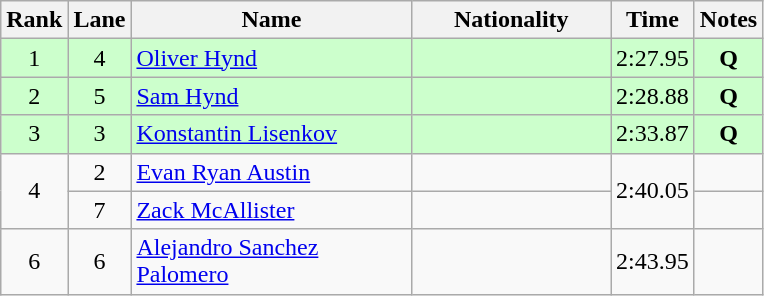<table class="wikitable sortable" style="text-align:center">
<tr>
<th>Rank</th>
<th>Lane</th>
<th style="width:180px">Name</th>
<th style="width:125px">Nationality</th>
<th>Time</th>
<th>Notes</th>
</tr>
<tr style="background:#cfc;">
<td>1</td>
<td>4</td>
<td style="text-align:left;"><a href='#'>Oliver Hynd</a></td>
<td style="text-align:left;"></td>
<td>2:27.95</td>
<td><strong>Q</strong></td>
</tr>
<tr style="background:#cfc;">
<td>2</td>
<td>5</td>
<td style="text-align:left;"><a href='#'>Sam Hynd</a></td>
<td style="text-align:left;"></td>
<td>2:28.88</td>
<td><strong>Q</strong></td>
</tr>
<tr style="background:#cfc;">
<td>3</td>
<td>3</td>
<td style="text-align:left;"><a href='#'>Konstantin Lisenkov</a></td>
<td style="text-align:left;"></td>
<td>2:33.87</td>
<td><strong>Q</strong></td>
</tr>
<tr>
<td rowspan=2>4</td>
<td>2</td>
<td style="text-align:left;"><a href='#'>Evan Ryan Austin</a></td>
<td style="text-align:left;"></td>
<td rowspan=2>2:40.05</td>
<td></td>
</tr>
<tr>
<td>7</td>
<td style="text-align:left;"><a href='#'>Zack McAllister</a></td>
<td style="text-align:left;"></td>
<td></td>
</tr>
<tr>
<td>6</td>
<td>6</td>
<td style="text-align:left;"><a href='#'>Alejandro Sanchez Palomero</a></td>
<td style="text-align:left;"></td>
<td>2:43.95</td>
<td></td>
</tr>
</table>
